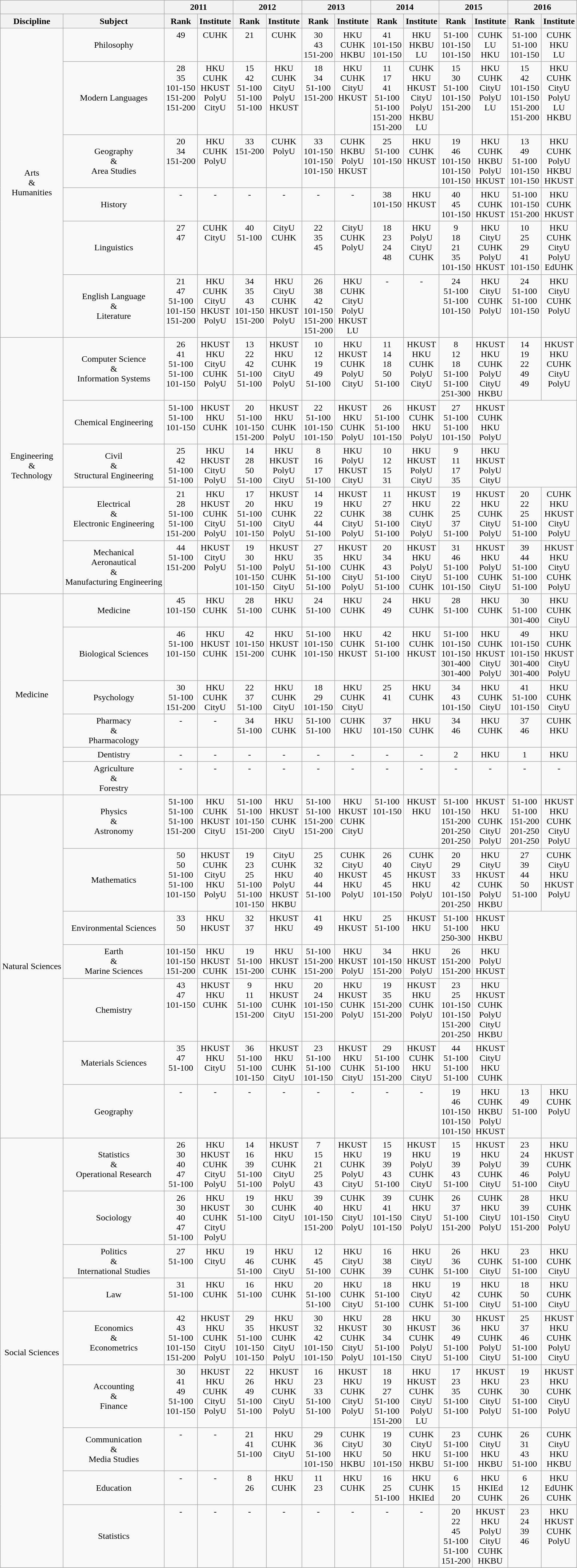<table class="wikitable">
<tr>
<th colspan=2></th>
<th colspan=2>2011</th>
<th colspan=2>2012</th>
<th colspan=2>2013</th>
<th colspan=2>2014</th>
<th colspan=2>2015</th>
<th colspan="2">2016</th>
</tr>
<tr>
<th>Discipline</th>
<th>Subject</th>
<th>Rank</th>
<th>Institute</th>
<th>Rank</th>
<th>Institute</th>
<th>Rank</th>
<th>Institute</th>
<th>Rank</th>
<th>Institute</th>
<th>Rank</th>
<th>Institute</th>
<th>Rank</th>
<th>Institute</th>
</tr>
<tr align=center valign=top>
<td rowspan=6 valign=middle>Arts<br>&<br>Humanities</td>
<td valign=middle>Philosophy</td>
<td> 49</td>
<td>CUHK</td>
<td> 21</td>
<td>CUHK</td>
<td> 30<br>43<br>151-200</td>
<td>HKU<br>CUHK<br>HKBU</td>
<td> 41<br>101-150<br>101-150</td>
<td>HKU<br>HKBU<br>LU</td>
<td> 51-100<br>101-150<br>101-150</td>
<td>CUHK<br>LU<br>HKU</td>
<td> 51-100<br>51-100<br>101-150</td>
<td>CUHK<br>HKU<br>LU</td>
</tr>
<tr align=center valign=top>
<td valign=middle>Modern Languages</td>
<td> 28<br>35<br>101-150<br>151-200<br>151-200</td>
<td>HKU<br>CUHK<br>HKUST<br>PolyU<br>CityU</td>
<td> 15<br>42<br>51-100<br>51-100<br>51-100</td>
<td>HKU<br>CUHK<br>CityU<br>PolyU<br>HKUST</td>
<td> 18<br>34<br>51-100<br>151-200</td>
<td>HKU<br>CUHK<br>CityU<br>HKUST</td>
<td> 11<br>17<br>41<br>51-100<br>51-100<br>151-200<br>151-200</td>
<td>CUHK<br>HKU<br>HKUST<br>CityU<br>PolyU<br>HKBU<br>LU</td>
<td> 15<br>30<br>51-100<br>101-150<br>151-200</td>
<td>HKU<br>CUHK<br>CityU<br>PolyU<br>LU</td>
<td> 15<br>42<br>101-150<br>101-150<br>151-200<br>151-200</td>
<td>HKU<br>CUHK<br>CityU<br>PolyU<br>LU<br>HKBU</td>
</tr>
<tr align=center valign=top>
<td valign=middle>Geography<br>&<br>Area Studies</td>
<td> 20<br>34<br>151-200</td>
<td>HKU<br>CUHK<br>PolyU</td>
<td> 33<br>151-200</td>
<td>CUHK<br>PolyU</td>
<td> 33<br>101-150<br>101-150<br>101-150</td>
<td>CUHK<br>HKBU<br>PolyU<br>HKUST</td>
<td> 25<br>51-100<br>101-150</td>
<td>HKU<br>CUHK<br>HKUST</td>
<td> 19<br>46<br>101-150<br>101-150<br>101-150</td>
<td>HKU<br>CUHK<br>HKBU<br>PolyU<br>HKUST</td>
<td> 13<br>49<br>51-100<br>101-150<br>101-150</td>
<td>HKU<br>CUHK<br>PolyU<br>HKBU<br>HKUST</td>
</tr>
<tr align=center valign=top>
<td valign=middle>History</td>
<td> -</td>
<td>-</td>
<td> -</td>
<td>-</td>
<td> -</td>
<td>-</td>
<td> 38<br>101-150</td>
<td>HKU<br>HKUST</td>
<td> 40<br>45<br>101-150</td>
<td>HKU<br>CUHK<br>HKUST</td>
<td> 51-100<br>101-150<br>151-200</td>
<td>HKU<br>CUHK<br>HKUST</td>
</tr>
<tr align=center valign=top>
<td valign=middle>Linguistics</td>
<td> 27<br>47</td>
<td>CUHK<br>CityU</td>
<td> 40<br>51-100</td>
<td>CityU<br>CUHK</td>
<td> 22<br>35<br>45</td>
<td>CityU<br>CUHK<br>PolyU</td>
<td> 18<br>23<br>24<br>48</td>
<td>HKU<br>PolyU<br>CityU<br>CUHK</td>
<td> 9<br>18<br>21<br>35<br>101-150</td>
<td>HKU<br>CityU<br>CUHK<br>PolyU<br>HKUST</td>
<td> 10<br>25<br>29<br>41<br>101-150</td>
<td>HKU<br>CUHK<br>CityU<br>PolyU<br>EdUHK</td>
</tr>
<tr align=center valign=top>
<td valign=middle>English Language<br>&<br>Literature</td>
<td> 21<br>47<br>51-100<br>101-150<br>151-200</td>
<td>HKU<br>CUHK<br>CityU<br>HKUST<br>PolyU</td>
<td> 34<br>35<br>43<br>101-150<br>151-200</td>
<td>HKU<br>CityU<br>CUHK<br>HKUST<br>PolyU</td>
<td> 26<br>38<br>42<br>101-150<br>151-200<br>151-200</td>
<td>HKU<br>CUHK<br>CityU<br>PolyU<br>HKUST<br>LU</td>
<td> -</td>
<td>-</td>
<td> 24<br>51-100<br>51-100<br>101-150</td>
<td>HKU<br>CityU<br>CUHK<br>PolyU</td>
<td> 24<br>51-100<br>51-100<br>101-150</td>
<td>HKU<br>CityU<br>CUHK<br>PolyU</td>
</tr>
<tr align=center valign=top>
<td rowspan=5 valign=middle>Engineering<br>&<br>Technology</td>
<td valign=middle>Computer Science<br>&<br>Information Systems</td>
<td> 26<br>41<br>51-100<br>51-100<br>101-150</td>
<td>HKUST<br>HKU<br>CityU<br>CUHK<br>PolyU</td>
<td> 13<br>22<br>42<br>51-100<br>51-100</td>
<td>HKUST<br>HKU<br>CUHK<br>CityU<br>PolyU</td>
<td> 10<br>12<br>19<br>49<br>51-100</td>
<td>HKU<br>HKUST<br>CUHK<br>PolyU<br>CityU</td>
<td> 11<br>14<br>18<br>50<br>51-100</td>
<td>HKUST<br>HKU<br>CUHK<br>PolyU<br>CityU</td>
<td> 8<br>12<br>18<br>51-100<br>51-100<br>251-300</td>
<td>HKUST<br>HKU<br>CUHK<br>PolyU<br>CityU<br>HKBU</td>
<td>14<br>19<br>22<br>49<br>49</td>
<td>HKUST<br>HKU<br>CUHK<br>CityU<br>PolyU</td>
</tr>
<tr align=center valign=top>
<td valign=middle>Chemical Engineering</td>
<td> 51-100<br>51-100<br>101-150</td>
<td>HKUST<br>HKU<br>CUHK</td>
<td> 20<br>51-100<br>101-150<br>151-200</td>
<td>HKUST<br>HKU<br>CUHK<br>PolyU</td>
<td> 22<br>51-100<br>101-150<br>101-150</td>
<td>HKUST<br>HKU<br>CUHK<br>PolyU</td>
<td> 26<br>51-100<br>51-100<br>101-150</td>
<td>HKUST<br>CUHK<br>HKU<br>PolyU</td>
<td> 27<br>51-100<br>51-100<br>101-150</td>
<td>HKUST<br>CUHK<br>HKU<br>PolyU</td>
</tr>
<tr align=center valign=top>
<td valign=middle>Civil<br>&<br>Structural Engineering</td>
<td> 25<br>42<br>51-100<br>51-100</td>
<td>HKU<br>HKUST<br>CityU<br>PolyU</td>
<td> 14<br>28<br>50<br>51-100</td>
<td>HKU<br>HKUST<br>PolyU<br>CityU</td>
<td> 8<br>16<br>17<br>51-100</td>
<td>HKU<br>PolyU<br>HKUST<br>CityU</td>
<td> 10<br>12<br>15<br>31</td>
<td>HKU<br>HKUST<br>PolyU<br>CityU</td>
<td> 9<br>11<br>17<br>35</td>
<td>HKU<br>HKUST<br>PolyU<br>CityU</td>
</tr>
<tr align=center valign=top>
<td valign=middle>Electrical<br>&<br>Electronic Engineering</td>
<td> 21<br>28<br>51-100<br>51-100<br>151-200</td>
<td>HKU<br>HKUST<br>CUHK<br>CityU<br>PolyU</td>
<td> 17<br>20<br>51-100<br>51-100<br>101-150</td>
<td>HKUST<br>HKU<br>CUHK<br>CityU<br>PolyU</td>
<td> 14<br>19<br>22<br>44<br>51-100</td>
<td>HKUST<br>HKU<br>CUHK<br>CityU<br>PolyU</td>
<td> 11<br>27<br>38<br>51-100<br>51-100</td>
<td>HKUST<br>HKU<br>CUHK<br>CityU<br>PolyU</td>
<td> 19<br>22<br>25<br>37<br>51-100</td>
<td>HKUST<br>HKU<br>CUHK<br>CityU<br>PolyU</td>
<td>20<br>22<br>25<br>51-100<br>51-100</td>
<td>CUHK<br>HKU<br>HKUST<br>CityU<br>PolyU</td>
</tr>
<tr align=center valign=top>
<td valign=middle>Mechanical<br>Aeronautical<br>&<br>Manufacturing Engineering</td>
<td> 44<br>51-100<br>151-200</td>
<td>HKUST<br>CityU<br>PolyU</td>
<td> 19<br>30<br>51-100<br>101-150<br>101-150</td>
<td>HKUST<br>HKU<br>PolyU<br>CUHK<br>CityU</td>
<td> 27<br>35<br>51-100<br>51-100<br>51-100</td>
<td>HKUST<br>HKU<br>CUHK<br>CityU<br>PolyU</td>
<td> 20<br>34<br>43<br>51-100<br>51-100</td>
<td>HKUST<br>HKU<br>PolyU<br>CityU<br>CUHK</td>
<td> 31<br>46<br>51-100<br>51-100<br>101-150</td>
<td>HKUST<br>HKU<br>PolyU<br>CUHK<br>CityU</td>
<td>39<br>44<br>51-100<br>51-100<br>51-100</td>
<td>HKUST<br>HKU<br>CityU<br>CUHK<br>PolyU</td>
</tr>
<tr align=center valign=top>
<td rowspan="6" valign="middle">Medicine</td>
<td valign=middle>Medicine</td>
<td> 45<br>101-150</td>
<td>HKU<br>CUHK</td>
<td> 28<br>51-100</td>
<td>HKU<br>CUHK</td>
<td> 24<br>51-100</td>
<td>HKU<br>CUHK</td>
<td> 24<br>49</td>
<td>HKU<br>CUHK</td>
<td> 28<br>51-100</td>
<td>HKU<br>CUHK</td>
<td> 30<br>51-100<br>301-400</td>
<td>HKU<br>CUHK<br>CityU</td>
</tr>
<tr align=center valign=top>
<td valign=middle>Biological Sciences</td>
<td> 46<br>51-100<br>101-150</td>
<td>HKU<br>HKUST<br>CUHK</td>
<td> 42<br>101-150<br>151-200</td>
<td>HKU<br>HKUST<br>CUHK</td>
<td> 51-100<br>101-150<br>101-150</td>
<td>HKU<br>CUHK<br>HKUST</td>
<td> 42<br>51-100<br>51-100</td>
<td>HKU<br>CUHK<br>HKUST</td>
<td> 51-100<br>101-150<br>101-150<br>301-400<br>301-400</td>
<td>HKU<br>CUHK<br>HKUST<br>CityU<br>PolyU</td>
<td> 49<br>101-150<br>101-150<br>301-400<br>301-400</td>
<td>HKU<br>CUHK<br>HKUST<br>CityU<br>PolyU</td>
</tr>
<tr align=center valign=top>
<td valign=middle>Psychology</td>
<td> 30<br>51-100<br>151-200</td>
<td>HKU<br>CUHK<br>CityU</td>
<td> 22<br>37<br>51-100</td>
<td>HKU<br>CUHK<br>CityU</td>
<td> 18<br>29<br>101-150</td>
<td>HKU<br>CUHK<br>CityU</td>
<td> 25<br>41</td>
<td>HKU<br>CUHK</td>
<td> 34<br>43<br>101-150</td>
<td>HKU<br>CUHK<br>CityU</td>
<td> 41<br>51-100<br>101-150</td>
<td>HKU<br>CUHK<br>CityU</td>
</tr>
<tr align=center valign=top>
<td valign=middle>Pharmacy<br>&<br>Pharmacology</td>
<td> -</td>
<td>-</td>
<td> 34<br>51-100</td>
<td>HKU<br>CUHK</td>
<td> 51-100<br>51-100</td>
<td>CUHK<br>HKU</td>
<td> 37<br>101-150</td>
<td>HKU<br>CUHK</td>
<td> 34<br>46</td>
<td>HKU<br>CUHK</td>
<td> 37<br>46</td>
<td>CUHK<br>HKU</td>
</tr>
<tr align=center valign=top>
<td valign=middle>Dentistry</td>
<td> -</td>
<td>-</td>
<td> -</td>
<td>-</td>
<td> -</td>
<td>-</td>
<td> -</td>
<td>-</td>
<td> 2<br></td>
<td>HKU<br></td>
<td> 1<br></td>
<td>HKU</td>
</tr>
<tr align=center valign=top>
<td valign=middle>Agriculture<br>&<br>Forestry</td>
<td> -</td>
<td>-</td>
<td> -</td>
<td>-</td>
<td> -</td>
<td>-</td>
<td> -</td>
<td>-</td>
<td> -</td>
<td>-</td>
<td> -</td>
<td>-</td>
</tr>
<tr align=center valign=top>
<td rowspan=7 valign=middle>Natural Sciences</td>
<td valign=middle>Physics<br>&<br>Astronomy</td>
<td> 51-100<br>51-100<br>51-100<br>151-200<br></td>
<td>HKU<br>CUHK<br>HKUST<br>CityU</td>
<td> 51-100<br>51-100<br>101-150<br>151-200<br></td>
<td>HKU<br>HKUST<br>CUHK<br>CityU</td>
<td> 51-100<br>51-100<br>151-200<br>151-200<br></td>
<td>HKU<br>HKUST<br>CUHK<br>CityU</td>
<td> 51-100<br>101-150</td>
<td>HKUST<br>HKU</td>
<td> 51-100<br>101-150<br>151-200<br>201-250<br>201-250</td>
<td>HKUST<br>HKU<br>CUHK<br>CityU<br>PolyU</td>
<td>51-100<br>51-100<br>151-200<br>201-250<br>201-250</td>
<td>HKUST<br>HKU<br>CUHK<br>CityU<br>PolyU</td>
</tr>
<tr align=center valign=top>
<td valign=middle>Mathematics</td>
<td> 50<br>50<br>51-100<br>51-100<br>101-150</td>
<td>HKUST<br>CUHK<br>CityU<br>HKU<br>PolyU</td>
<td> 19<br>23<br>25<br>51-100<br>51-100<br>101-150</td>
<td>CityU<br>CUHK<br>HKU<br>PolyU<br>HKUST<br>HKBU</td>
<td> 25<br>32<br>40<br>44<br>51-100</td>
<td>CUHK<br>CityU<br>HKUST<br>HKU<br>PolyU</td>
<td> 26<br>40<br>45<br>45<br>101-150</td>
<td>CUHK<br>CityU<br>HKUST<br>HKU<br>PolyU</td>
<td> 20<br>29<br>33<br>42<br>101-150<br>201-250</td>
<td>HKU<br>CityU<br>HKUST<br>CUHK<br>PolyU<br>HKBU</td>
<td>27<br>39<br>44<br>50<br>51-100</td>
<td>CUHK<br>CityU<br>HKU<br>HKUST<br>PolyU</td>
</tr>
<tr align=center valign=top>
<td valign=middle>Environmental Sciences</td>
<td> 33<br>50</td>
<td>HKU<br>HKUST</td>
<td> 32<br>37</td>
<td>HKUST<br>HKU</td>
<td> 41<br>49</td>
<td>HKU<br>HKUST</td>
<td> 25<br>51-100</td>
<td>HKUST<br>HKU</td>
<td> 51-100<br>51-100<br>250-300</td>
<td>HKUST<br>HKU<br>HKBU</td>
</tr>
<tr align=center valign=top>
<td valign=middle>Earth<br>&<br>Marine Sciences</td>
<td> 101-150<br>101-150<br>151-200</td>
<td>HKU<br>HKUST<br>CUHK</td>
<td> 19<br>51-100<br>151-200</td>
<td>HKU<br>HKUST<br>CUHK</td>
<td> 51-100<br>151-200<br>151-200</td>
<td>HKU<br>HKUST<br>PolyU</td>
<td> 34<br>101-150<br>151-200</td>
<td>HKU<br>HKUST<br>PolyU</td>
<td> 26<br>151-200<br>151-200</td>
<td>HKU<br>PolyU<br>HKUST</td>
</tr>
<tr align=center valign=top>
<td valign=middle>Chemistry</td>
<td> 43<br>47<br>101-150</td>
<td>HKUST<br>HKU<br>CUHK</td>
<td> 9<br>11<br>51-100<br>151-200</td>
<td>HKU<br>HKUST<br>CUHK<br>CityU</td>
<td> 20<br>24<br>101-150<br>151-200</td>
<td>HKU<br>HKUST<br>CUHK<br>PolyU</td>
<td> 19<br>35<br>151-200<br>151-200</td>
<td>HKUST<br>HKU<br>CUHK<br>PolyU</td>
<td> 23<br>25<br>101-150<br>101-150<br>151-200<br>201-250</td>
<td>HKU<br>HKUST<br>CUHK<br>PolyU<br>CityU<br>HKBU</td>
</tr>
<tr align=center valign=top>
<td valign=middle>Materials Sciences</td>
<td> 35<br>47<br>51-100</td>
<td>HKUST<br>HKU<br>CityU</td>
<td> 36<br>51-100<br>51-100<br>101-150</td>
<td>HKUST<br>HKU<br>CUHK<br>CityU</td>
<td> 23<br>51-100<br>51-100<br>101-150</td>
<td>HKUST<br>HKU<br>CUHK<br>CityU</td>
<td> 29<br>51-100<br>51-100<br>151-200</td>
<td>HKUST<br>CUHK<br>HKU<br>CityU</td>
<td> 44<br>51-100<br>51-100<br>51-100</td>
<td>HKUST<br>CityU<br>HKU<br>CUHK</td>
</tr>
<tr align=center valign=top>
<td valign=middle>Geography</td>
<td> -</td>
<td>-</td>
<td> -</td>
<td>-</td>
<td> -</td>
<td>-</td>
<td> -</td>
<td>-</td>
<td> 19<br>46<br>101-150<br>101-150<br>101-150</td>
<td>HKU<br>CUHK<br>HKBU<br>PolyU<br>HKUST</td>
<td>13<br>49<br>51-100</td>
<td>HKU<br>CUHK<br>PolyU</td>
</tr>
<tr align=center valign=top>
<td rowspan=9 valign=middle>Social Sciences</td>
<td valign=middle>Statistics<br>&<br>Operational Research</td>
<td> 26<br>30<br>40<br>47<br>51-100</td>
<td>HKU<br>HKUST<br>CUHK<br>CityU<br>PolyU</td>
<td> 14<br>16<br>39<br>51-100<br>51-100</td>
<td>HKUST<br>HKU<br>CUHK<br>CityU<br>PolyU</td>
<td> 7<br>15<br>21<br>25<br>43</td>
<td>HKUST<br>HKU<br>CUHK<br>PolyU<br>CityU</td>
<td> 15<br>19<br>39<br>43<br>51-100</td>
<td>HKUST<br>HKU<br>PolyU<br>CUHK<br>CityU</td>
<td> 15<br>19<br>39<br>43<br>51-100</td>
<td>HKUST<br>HKU<br>PolyU<br>CUHK<br>CityU</td>
<td> 23<br>24<br>39<br>46<br>51-100</td>
<td>HKU<br>HKUST<br>CUHK<br>PolyU<br>CityU</td>
</tr>
<tr align=center valign=top>
<td valign=middle>Sociology</td>
<td> 26<br>30<br>40<br>47<br>51-100</td>
<td>HKU<br>HKUST<br>CUHK<br>CityU<br>PolyU</td>
<td> 19<br>30<br>51-100</td>
<td>HKU<br>CUHK<br>CityU</td>
<td> 39<br>40<br>101-150<br>151-200</td>
<td>CUHK<br>HKU<br>CityU<br>PolyU</td>
<td> 39<br>41<br>101-150<br>101-150</td>
<td>CUHK<br>HKU<br>CityU<br>PolyU</td>
<td> 26<br>37<br>51-100<br>151-200</td>
<td>CUHK<br>HKU<br>CityU<br>PolyU</td>
<td> 28<br>39<br>101-150<br>151-200</td>
<td>HKU<br>CUHK<br>CityU<br>PolyU</td>
</tr>
<tr align=center valign=top>
<td valign=middle>Politics<br>&<br>International Studies</td>
<td> 27<br>51-100</td>
<td>HKU<br>CityU</td>
<td> 19<br>46<br>51-100</td>
<td>HKU<br>CUHK<br>CityU</td>
<td> 12<br>45<br>51-100</td>
<td>HKU<br>CityU<br>CUHK</td>
<td> 16<br>38<br>39</td>
<td>HKU<br>CityU<br>CUHK</td>
<td> 26<br>36<br>51-100</td>
<td>HKU<br>CUHK<br>CityU</td>
<td> 23<br>51-100<br>51-100</td>
<td>HKU<br>CUHK<br>CityU</td>
</tr>
<tr align=center valign=top>
<td valign=middle>Law</td>
<td> 31<br>51-100</td>
<td>HKU<br>CUHK</td>
<td> 16<br>51-100</td>
<td>HKU<br>CUHK</td>
<td> 20<br>51-100<br>51-100</td>
<td>HKU<br>CUHK<br>CityU</td>
<td> 18<br>51-100<br>51-100</td>
<td>HKU<br>CityU<br>CUHK</td>
<td> 19<br>42<br>51-100</td>
<td>HKU<br>CUHK<br>CityU</td>
<td> 18<br>50<br>51-100</td>
<td>HKU<br>CUHK<br>CityU</td>
</tr>
<tr align=center valign=top>
<td valign=middle>Economics<br>&<br>Econometrics</td>
<td> 42<br>43<br>51-100<br>101-150<br>151-200</td>
<td>HKUST<br>HKU<br>CUHK<br>CityU<br>PolyU</td>
<td> 29<br>35<br>51-100<br>101-150<br>101-150</td>
<td>HKU<br>HKUST<br>CUHK<br>CityU<br>PolyU</td>
<td> 30<br>32<br>42<br>101-150<br>101-150</td>
<td>HKU<br>HKUST<br>CUHK<br>CityU<br>PolyU</td>
<td> 28<br>30<br>34<br>51-100<br>101-150</td>
<td>HKU<br>HKUST<br>CUHK<br>PolyU<br>CityU</td>
<td> 30<br>36<br>49<br>51-100<br>51-100</td>
<td>HKUST<br>HKU<br>CUHK<br>PolyU<br>CityU</td>
<td> 25<br>37<br>46<br>51-100<br>51-100</td>
<td>HKUST<br>HKU<br>CUHK<br>PolyU<br>CityU</td>
</tr>
<tr align=center valign=top>
<td valign=middle>Accounting<br>&<br>Finance</td>
<td> 30<br>41<br>49<br>51-100<br>101-150</td>
<td>HKUST<br>HKU<br>CUHK<br>CityU<br>PolyU</td>
<td> 22<br>26<br>49<br>51-100<br>51-100</td>
<td>HKUST<br>HKU<br>CUHK<br>CityU<br>PolyU</td>
<td> 16<br>23<br>33<br>51-100<br>51-100</td>
<td>HKUST<br>HKU<br>CUHK<br>CityU<br>PolyU</td>
<td> 18<br>19<br>27<br>51-100<br>51-100<br>151-200</td>
<td>HKU<br>HKUST<br>CUHK<br>CityU<br>PolyU<br>LU</td>
<td> 17<br>23<br>35<br>51-100<br>51-100</td>
<td>HKUST<br>HKU<br>CUHK<br>CityU<br>PolyU</td>
<td> 19<br>23<br>30<br>51-100<br>51-100</td>
<td>HKUST<br>HKU<br>CUHK<br>CityU<br>PolyU</td>
</tr>
<tr align=center valign=top>
<td valign=middle>Communication<br>&<br>Media Studies</td>
<td> -</td>
<td>-</td>
<td> 21<br>41<br>51-100</td>
<td>HKU<br>CUHK<br>CityU</td>
<td> 29<br>36<br>51-100<br>101-150</td>
<td>CUHK<br>CityU<br>HKU<br>HKBU</td>
<td> 19<br>30<br>50<br>101-150</td>
<td>CUHK<br>CityU<br>HKU<br>HKBU</td>
<td> 23<br>51-100<br>51-100<br>51-100</td>
<td>CUHK<br>CityU<br>HKU<br>HKBU</td>
<td> 26<br>31<br>43<br>51-100</td>
<td>CUHK<br>CityU<br>HKU<br>HKBU</td>
</tr>
<tr align=center valign=top>
<td valign=middle>Education</td>
<td> -</td>
<td>-</td>
<td> 8<br>26</td>
<td>HKU<br>CUHK</td>
<td> 11<br>23</td>
<td>HKU<br>CUHK</td>
<td> 16<br>25<br>51-100</td>
<td>HKU<br>CUHK<br>HKIEd</td>
<td> 6<br>15<br>20</td>
<td>HKU<br>HKIEd<br>CUHK</td>
<td> 6<br>12<br>26</td>
<td>HKU<br>EdUHK<br>CUHK</td>
</tr>
<tr align=center valign=top>
<td valign=middle>Statistics</td>
<td> -</td>
<td>-</td>
<td> -</td>
<td>-</td>
<td> -</td>
<td>-</td>
<td> -</td>
<td>-</td>
<td> 20<br>22<br>45<br>51-100<br>51-100<br>151-200</td>
<td>HKUST<br>HKU<br>PolyU<br>CityU<br>CUHK<br>HKBU</td>
<td>23<br>24<br>39<br>46</td>
<td>HKU<br>HKUST<br>CUHK<br>PolyU</td>
</tr>
</table>
